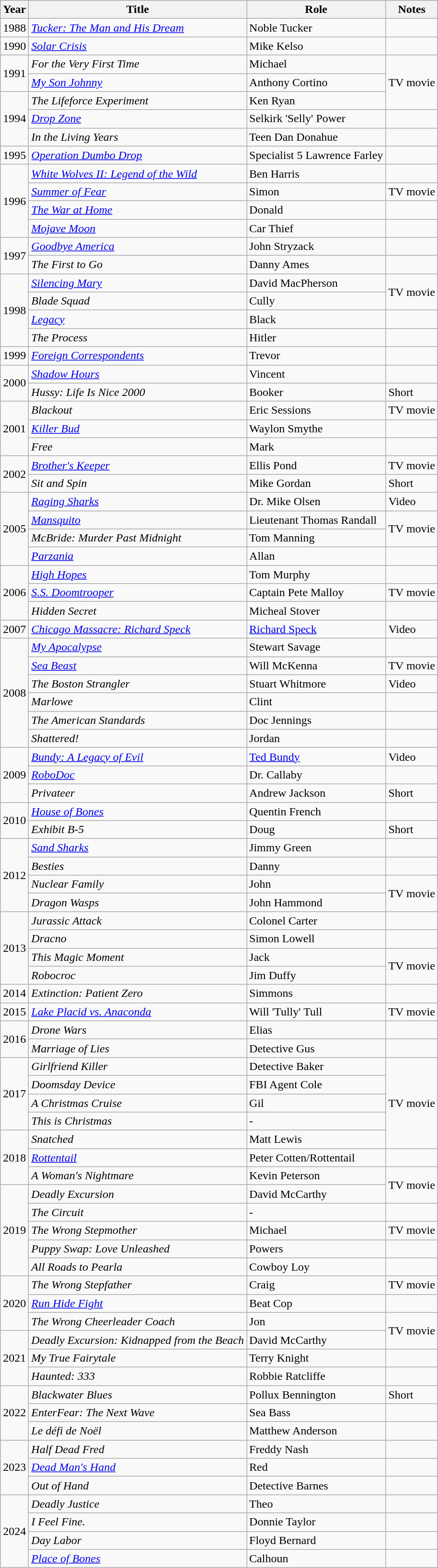<table class="wikitable sortable">
<tr>
<th>Year</th>
<th>Title</th>
<th>Role</th>
<th>Notes</th>
</tr>
<tr>
<td>1988</td>
<td><em><a href='#'>Tucker: The Man and His Dream</a></em></td>
<td>Noble Tucker</td>
<td></td>
</tr>
<tr>
<td>1990</td>
<td><em><a href='#'>Solar Crisis</a></em></td>
<td>Mike Kelso</td>
<td></td>
</tr>
<tr>
<td rowspan="2">1991</td>
<td><em>For the Very First Time</em></td>
<td>Michael</td>
<td rowspan="3">TV movie</td>
</tr>
<tr>
<td><em><a href='#'>My Son Johnny</a></em></td>
<td>Anthony Cortino</td>
</tr>
<tr>
<td rowspan="3">1994</td>
<td><em>The Lifeforce Experiment</em></td>
<td>Ken Ryan</td>
</tr>
<tr>
<td><em><a href='#'>Drop Zone</a></em></td>
<td>Selkirk 'Selly' Power</td>
<td></td>
</tr>
<tr>
<td><em>In the Living Years</em></td>
<td>Teen Dan Donahue</td>
<td></td>
</tr>
<tr>
<td>1995</td>
<td><em><a href='#'>Operation Dumbo Drop</a></em></td>
<td>Specialist 5 Lawrence Farley</td>
<td></td>
</tr>
<tr>
<td rowspan="4">1996</td>
<td><em><a href='#'>White Wolves II: Legend of the Wild</a></em></td>
<td>Ben Harris</td>
<td></td>
</tr>
<tr>
<td><em><a href='#'>Summer of Fear</a></em></td>
<td>Simon</td>
<td>TV movie</td>
</tr>
<tr>
<td><em><a href='#'>The War at Home</a></em></td>
<td>Donald</td>
<td></td>
</tr>
<tr>
<td><em><a href='#'>Mojave Moon</a></em></td>
<td>Car Thief</td>
<td></td>
</tr>
<tr>
<td rowspan="2">1997</td>
<td><em><a href='#'>Goodbye America</a></em></td>
<td>John Stryzack</td>
<td></td>
</tr>
<tr>
<td><em>The First to Go</em></td>
<td>Danny Ames</td>
<td></td>
</tr>
<tr>
<td rowspan="4">1998</td>
<td><em><a href='#'>Silencing Mary</a></em></td>
<td>David MacPherson</td>
<td rowspan="2">TV movie</td>
</tr>
<tr>
<td><em>Blade Squad</em></td>
<td>Cully</td>
</tr>
<tr>
<td><em><a href='#'>Legacy</a></em></td>
<td>Black</td>
<td></td>
</tr>
<tr>
<td><em>The Process</em></td>
<td>Hitler</td>
<td></td>
</tr>
<tr>
<td>1999</td>
<td><em><a href='#'>Foreign Correspondents</a></em></td>
<td>Trevor</td>
<td></td>
</tr>
<tr>
<td rowspan="2">2000</td>
<td><em><a href='#'>Shadow Hours</a></em></td>
<td>Vincent</td>
<td></td>
</tr>
<tr>
<td><em>Hussy: Life Is Nice 2000</em></td>
<td>Booker</td>
<td>Short</td>
</tr>
<tr>
<td rowspan="3">2001</td>
<td><em>Blackout</em></td>
<td>Eric Sessions</td>
<td>TV movie</td>
</tr>
<tr>
<td><em><a href='#'>Killer Bud</a></em></td>
<td>Waylon Smythe</td>
<td></td>
</tr>
<tr>
<td><em>Free</em></td>
<td>Mark</td>
<td></td>
</tr>
<tr>
<td rowspan="2">2002</td>
<td><em><a href='#'>Brother's Keeper</a></em></td>
<td>Ellis Pond</td>
<td>TV movie</td>
</tr>
<tr>
<td><em>Sit and Spin</em></td>
<td>Mike Gordan</td>
<td>Short</td>
</tr>
<tr>
<td rowspan="4">2005</td>
<td><em><a href='#'>Raging Sharks</a></em></td>
<td>Dr. Mike Olsen</td>
<td>Video</td>
</tr>
<tr>
<td><em><a href='#'>Mansquito</a></em></td>
<td>Lieutenant Thomas Randall</td>
<td rowspan="2">TV movie</td>
</tr>
<tr>
<td><em>McBride: Murder Past Midnight</em></td>
<td>Tom Manning</td>
</tr>
<tr>
<td><em><a href='#'>Parzania</a></em></td>
<td>Allan</td>
<td></td>
</tr>
<tr>
<td rowspan="3">2006</td>
<td><em><a href='#'>High Hopes</a></em></td>
<td>Tom Murphy</td>
<td></td>
</tr>
<tr>
<td><em><a href='#'>S.S. Doomtrooper</a></em></td>
<td>Captain Pete Malloy</td>
<td>TV movie</td>
</tr>
<tr>
<td><em>Hidden Secret</em></td>
<td>Micheal Stover</td>
<td></td>
</tr>
<tr>
<td>2007</td>
<td><em><a href='#'>Chicago Massacre: Richard Speck</a></em></td>
<td><a href='#'>Richard Speck</a></td>
<td>Video</td>
</tr>
<tr>
<td rowspan="6">2008</td>
<td><em><a href='#'>My Apocalypse</a></em></td>
<td>Stewart Savage</td>
<td></td>
</tr>
<tr>
<td><em><a href='#'>Sea Beast</a></em></td>
<td>Will McKenna</td>
<td>TV movie</td>
</tr>
<tr>
<td><em>The Boston Strangler</em></td>
<td>Stuart Whitmore</td>
<td>Video</td>
</tr>
<tr>
<td><em>Marlowe</em></td>
<td>Clint</td>
<td></td>
</tr>
<tr>
<td><em>The American Standards</em></td>
<td>Doc Jennings</td>
<td></td>
</tr>
<tr>
<td><em>Shattered!</em></td>
<td>Jordan</td>
<td></td>
</tr>
<tr>
<td rowspan="3">2009</td>
<td><em><a href='#'>Bundy: A Legacy of Evil</a></em></td>
<td><a href='#'>Ted Bundy</a></td>
<td>Video</td>
</tr>
<tr>
<td><em><a href='#'>RoboDoc</a></em></td>
<td>Dr. Callaby</td>
<td></td>
</tr>
<tr>
<td><em>Privateer</em></td>
<td>Andrew Jackson</td>
<td>Short</td>
</tr>
<tr>
<td rowspan="2">2010</td>
<td><em><a href='#'>House of Bones</a></em></td>
<td>Quentin French</td>
<td></td>
</tr>
<tr>
<td><em>Exhibit B-5</em></td>
<td>Doug</td>
<td>Short</td>
</tr>
<tr>
<td rowspan="4">2012</td>
<td><em><a href='#'>Sand Sharks</a></em></td>
<td>Jimmy Green</td>
<td></td>
</tr>
<tr>
<td><em>Besties</em></td>
<td>Danny</td>
<td></td>
</tr>
<tr>
<td><em>Nuclear Family</em></td>
<td>John</td>
<td rowspan="2">TV movie</td>
</tr>
<tr>
<td><em>Dragon Wasps</em></td>
<td>John Hammond</td>
</tr>
<tr>
<td rowspan="4">2013</td>
<td><em>Jurassic Attack</em></td>
<td>Colonel Carter</td>
<td></td>
</tr>
<tr>
<td><em>Dracno</em></td>
<td>Simon Lowell</td>
<td></td>
</tr>
<tr>
<td><em>This Magic Moment</em></td>
<td>Jack</td>
<td rowspan="2">TV movie</td>
</tr>
<tr>
<td><em>Robocroc</em></td>
<td>Jim Duffy</td>
</tr>
<tr>
<td>2014</td>
<td><em>Extinction: Patient Zero</em></td>
<td>Simmons</td>
<td></td>
</tr>
<tr>
<td>2015</td>
<td><em><a href='#'>Lake Placid vs. Anaconda</a></em></td>
<td>Will 'Tully' Tull</td>
<td>TV movie</td>
</tr>
<tr>
<td rowspan="2">2016</td>
<td><em>Drone Wars</em></td>
<td>Elias</td>
<td></td>
</tr>
<tr>
<td><em>Marriage of Lies</em></td>
<td>Detective Gus</td>
<td></td>
</tr>
<tr>
<td rowspan="4">2017</td>
<td><em>Girlfriend Killer</em></td>
<td>Detective Baker</td>
<td rowspan="5">TV movie</td>
</tr>
<tr>
<td><em>Doomsday Device</em></td>
<td>FBI Agent Cole</td>
</tr>
<tr>
<td><em>A Christmas Cruise</em></td>
<td>Gil</td>
</tr>
<tr>
<td><em>This is Christmas</em></td>
<td>-</td>
</tr>
<tr>
<td rowspan="3">2018</td>
<td><em>Snatched</em></td>
<td>Matt Lewis</td>
</tr>
<tr>
<td><em><a href='#'>Rottentail</a></em></td>
<td>Peter Cotten/Rottentail</td>
<td></td>
</tr>
<tr>
<td><em>A Woman's Nightmare</em></td>
<td>Kevin Peterson</td>
<td rowspan="2">TV movie</td>
</tr>
<tr>
<td rowspan="5">2019</td>
<td><em>Deadly Excursion</em></td>
<td>David McCarthy</td>
</tr>
<tr>
<td><em>The Circuit</em></td>
<td>-</td>
<td></td>
</tr>
<tr>
<td><em>The Wrong Stepmother</em></td>
<td>Michael</td>
<td>TV movie</td>
</tr>
<tr>
<td><em>Puppy Swap: Love Unleashed</em></td>
<td>Powers</td>
<td></td>
</tr>
<tr>
<td><em>All Roads to Pearla</em></td>
<td>Cowboy Loy</td>
<td></td>
</tr>
<tr>
<td rowspan="3">2020</td>
<td><em>The Wrong Stepfather</em></td>
<td>Craig</td>
<td>TV movie</td>
</tr>
<tr>
<td><em><a href='#'>Run Hide Fight</a></em></td>
<td>Beat Cop</td>
<td></td>
</tr>
<tr>
<td><em>The Wrong Cheerleader Coach</em></td>
<td>Jon</td>
<td rowspan="2">TV movie</td>
</tr>
<tr>
<td rowspan="3">2021</td>
<td><em>Deadly Excursion: Kidnapped from the Beach</em></td>
<td>David McCarthy</td>
</tr>
<tr>
<td><em>My True Fairytale</em></td>
<td>Terry Knight</td>
<td></td>
</tr>
<tr>
<td><em>Haunted: 333</em></td>
<td>Robbie Ratcliffe</td>
<td></td>
</tr>
<tr>
<td rowspan="3">2022</td>
<td><em>Blackwater Blues</em></td>
<td>Pollux Bennington</td>
<td>Short</td>
</tr>
<tr>
<td><em>EnterFear: The Next Wave</em></td>
<td>Sea Bass</td>
<td></td>
</tr>
<tr>
<td><em>Le défi de Noël</em></td>
<td>Matthew Anderson</td>
<td></td>
</tr>
<tr>
<td rowspan="3">2023</td>
<td><em>Half Dead Fred</em></td>
<td>Freddy Nash</td>
<td></td>
</tr>
<tr>
<td><em><a href='#'>Dead Man's Hand</a></em></td>
<td>Red</td>
<td></td>
</tr>
<tr>
<td><em>Out of Hand</em></td>
<td>Detective Barnes</td>
<td></td>
</tr>
<tr>
<td rowspan="4">2024</td>
<td><em>Deadly Justice</em></td>
<td>Theo</td>
<td></td>
</tr>
<tr>
<td><em>I Feel Fine.</em></td>
<td>Donnie Taylor</td>
<td></td>
</tr>
<tr>
<td><em>Day Labor</em></td>
<td>Floyd Bernard</td>
<td></td>
</tr>
<tr>
<td><em><a href='#'>Place of Bones</a></em></td>
<td>Calhoun</td>
<td></td>
</tr>
</table>
